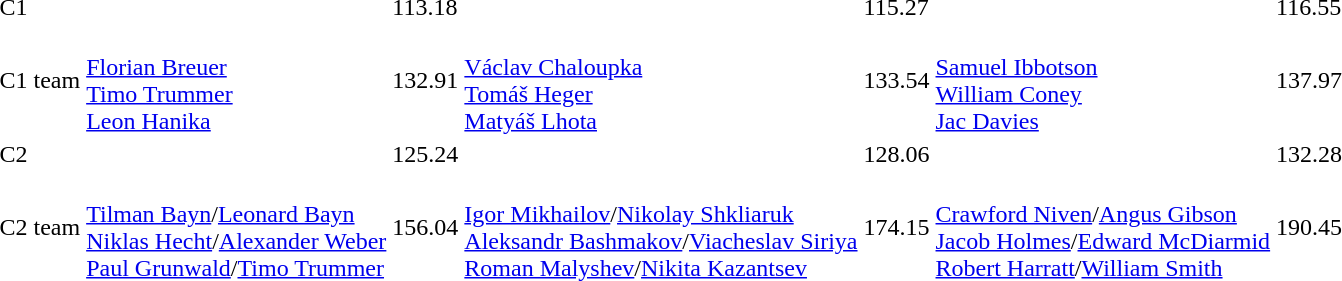<table>
<tr>
<td>C1</td>
<td></td>
<td>113.18</td>
<td></td>
<td>115.27</td>
<td></td>
<td>116.55</td>
</tr>
<tr>
<td>C1 team</td>
<td><br><a href='#'>Florian Breuer</a><br><a href='#'>Timo Trummer</a><br><a href='#'>Leon Hanika</a></td>
<td>132.91</td>
<td><br><a href='#'>Václav Chaloupka</a><br><a href='#'>Tomáš Heger</a><br><a href='#'>Matyáš Lhota</a></td>
<td>133.54</td>
<td><br><a href='#'>Samuel Ibbotson</a><br><a href='#'>William Coney</a><br><a href='#'>Jac Davies</a></td>
<td>137.97</td>
</tr>
<tr>
<td>C2</td>
<td></td>
<td>125.24</td>
<td></td>
<td>128.06</td>
<td></td>
<td>132.28</td>
</tr>
<tr>
<td>C2 team</td>
<td><br><a href='#'>Tilman Bayn</a>/<a href='#'>Leonard Bayn</a><br><a href='#'>Niklas Hecht</a>/<a href='#'>Alexander Weber</a><br><a href='#'>Paul Grunwald</a>/<a href='#'>Timo Trummer</a></td>
<td>156.04</td>
<td><br><a href='#'>Igor Mikhailov</a>/<a href='#'>Nikolay Shkliaruk</a><br><a href='#'>Aleksandr Bashmakov</a>/<a href='#'>Viacheslav Siriya</a><br><a href='#'>Roman Malyshev</a>/<a href='#'>Nikita Kazantsev</a></td>
<td>174.15</td>
<td><br><a href='#'>Crawford Niven</a>/<a href='#'>Angus Gibson</a><br><a href='#'>Jacob Holmes</a>/<a href='#'>Edward McDiarmid</a><br><a href='#'>Robert Harratt</a>/<a href='#'>William Smith</a></td>
<td>190.45</td>
</tr>
</table>
